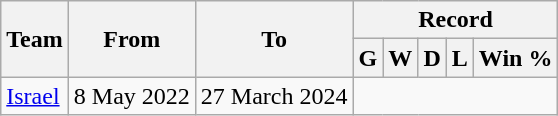<table class="wikitable" style="text-align: center">
<tr>
<th rowspan="2">Team</th>
<th rowspan="2">From</th>
<th rowspan="2">To</th>
<th colspan="5">Record</th>
</tr>
<tr>
<th>G</th>
<th>W</th>
<th>D</th>
<th>L</th>
<th>Win %</th>
</tr>
<tr>
<td align=left><a href='#'>Israel</a></td>
<td align=left>8 May 2022</td>
<td align=left>27 March 2024<br></td>
</tr>
</table>
